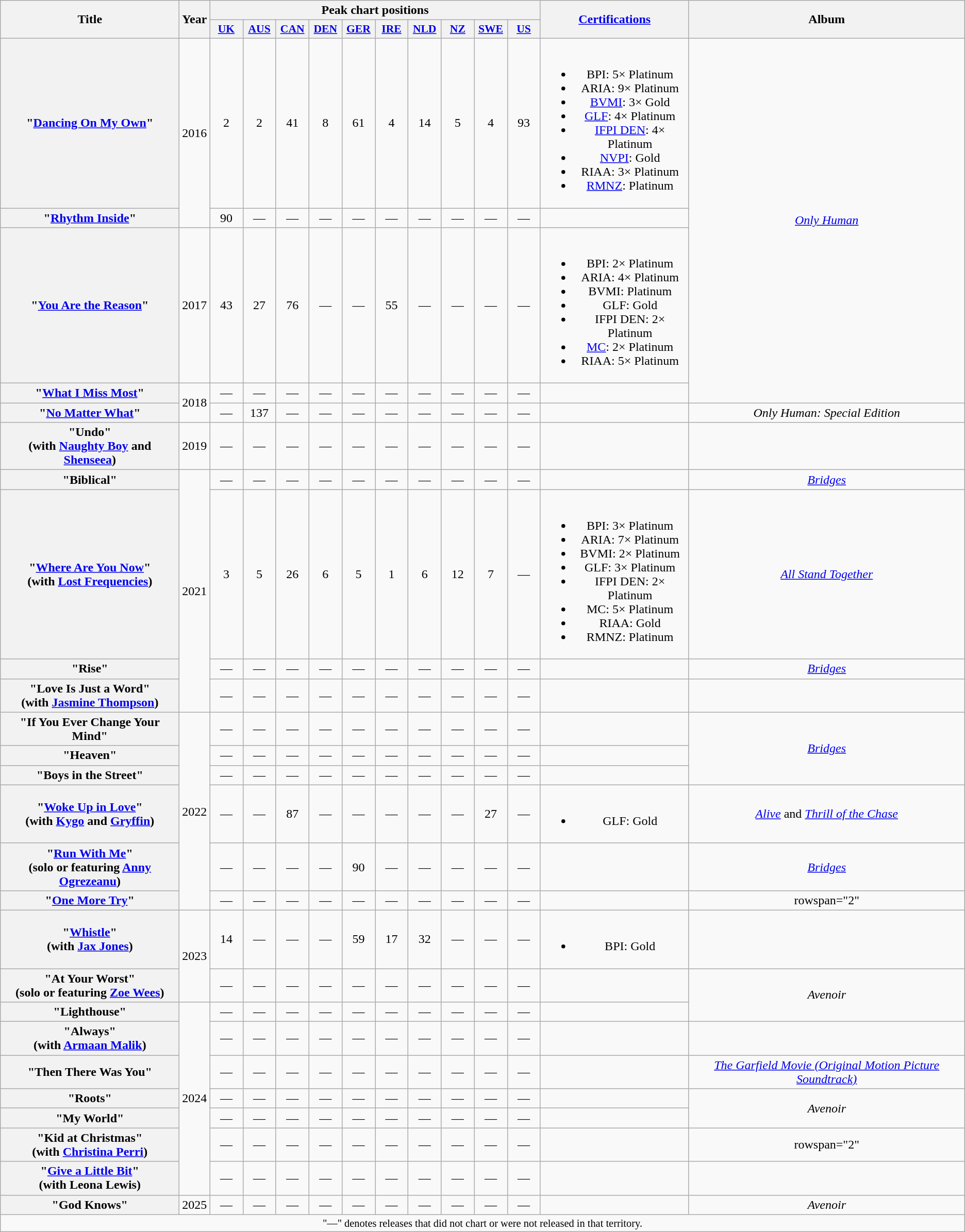<table class="wikitable plainrowheaders" style="text-align:center;">
<tr>
<th scope="col" rowspan="2" style="width:14em;">Title</th>
<th scope="col" rowspan="2">Year</th>
<th scope="col" colspan="10">Peak chart positions</th>
<th scope="col" rowspan="2"><a href='#'>Certifications</a></th>
<th scope="col" rowspan="2">Album</th>
</tr>
<tr>
<th scope="col" style="width:2.5em;font-size:90%;"><a href='#'>UK</a><br></th>
<th scope="col" style="width:2.5em;font-size:90%;"><a href='#'>AUS</a><br></th>
<th scope="col" style="width:2.5em;font-size:90%;"><a href='#'>CAN</a><br></th>
<th scope="col" style="width:2.5em;font-size:90%;"><a href='#'>DEN</a><br></th>
<th scope="col" style="width:2.5em;font-size:90%;"><a href='#'>GER</a><br></th>
<th scope="col" style="width:2.5em;font-size:90%;"><a href='#'>IRE</a><br></th>
<th scope="col" style="width:2.5em;font-size:90%;"><a href='#'>NLD</a><br></th>
<th scope="col" style="width:2.5em;font-size:90%;"><a href='#'>NZ</a><br></th>
<th scope="col" style="width:2.5em;font-size:90%;"><a href='#'>SWE</a><br></th>
<th scope="col" style="width:2.5em;font-size:90%;"><a href='#'>US</a><br></th>
</tr>
<tr>
<th scope="row">"<a href='#'>Dancing On My Own</a>"</th>
<td rowspan="2">2016</td>
<td>2</td>
<td>2</td>
<td>41</td>
<td>8</td>
<td>61</td>
<td>4</td>
<td>14</td>
<td>5</td>
<td>4</td>
<td>93</td>
<td><br><ul><li>BPI: 5× Platinum</li><li>ARIA: 9× Platinum</li><li><a href='#'>BVMI</a>: 3× Gold</li><li><a href='#'>GLF</a>: 4× Platinum</li><li><a href='#'>IFPI DEN</a>: 4× Platinum</li><li><a href='#'>NVPI</a>: Gold</li><li>RIAA: 3× Platinum</li><li><a href='#'>RMNZ</a>: Platinum</li></ul></td>
<td rowspan="4"><em><a href='#'>Only Human</a></em></td>
</tr>
<tr>
<th scope="row">"<a href='#'>Rhythm Inside</a>"</th>
<td>90</td>
<td>—</td>
<td>—</td>
<td>—</td>
<td>—</td>
<td>—</td>
<td>—</td>
<td>—</td>
<td>—</td>
<td>—</td>
<td></td>
</tr>
<tr>
<th scope="row">"<a href='#'>You Are the Reason</a>"<br></th>
<td>2017</td>
<td>43</td>
<td>27</td>
<td>76</td>
<td>—</td>
<td>—</td>
<td>55</td>
<td>—</td>
<td>—</td>
<td>—</td>
<td>—</td>
<td><br><ul><li>BPI: 2× Platinum</li><li>ARIA: 4× Platinum</li><li>BVMI: Platinum</li><li>GLF: Gold</li><li>IFPI DEN: 2× Platinum</li><li><a href='#'>MC</a>: 2× Platinum</li><li>RIAA: 5× Platinum</li></ul></td>
</tr>
<tr>
<th scope="row">"<a href='#'>What I Miss Most</a>"</th>
<td rowspan="2">2018</td>
<td>—</td>
<td>—</td>
<td>—</td>
<td>—</td>
<td>—</td>
<td>—</td>
<td>—</td>
<td>—</td>
<td>—</td>
<td>—</td>
<td></td>
</tr>
<tr>
<th scope="row">"<a href='#'>No Matter What</a>"</th>
<td>—</td>
<td>137</td>
<td>—</td>
<td>—</td>
<td>—</td>
<td>—</td>
<td>—</td>
<td>—</td>
<td>—</td>
<td>—</td>
<td></td>
<td><em>Only Human: Special Edition</em></td>
</tr>
<tr>
<th scope="row">"Undo"<br><span> (with <a href='#'>Naughty Boy</a> and <a href='#'>Shenseea</a>)</span></th>
<td>2019</td>
<td>—</td>
<td>—</td>
<td>—</td>
<td>—</td>
<td>—</td>
<td>—</td>
<td>—</td>
<td>—</td>
<td>—</td>
<td>—</td>
<td></td>
<td></td>
</tr>
<tr>
<th scope="row">"Biblical"</th>
<td rowspan="4">2021</td>
<td>—</td>
<td>—</td>
<td>—</td>
<td>—</td>
<td>—</td>
<td>—</td>
<td>—</td>
<td>—</td>
<td>—</td>
<td>—</td>
<td></td>
<td><em><a href='#'>Bridges</a></em></td>
</tr>
<tr>
<th scope="row">"<a href='#'>Where Are You Now</a>"<br><span> (with <a href='#'>Lost Frequencies</a>)</span></th>
<td>3</td>
<td>5</td>
<td>26</td>
<td>6</td>
<td>5</td>
<td>1</td>
<td>6</td>
<td>12</td>
<td>7</td>
<td>—</td>
<td><br><ul><li>BPI: 3× Platinum</li><li>ARIA: 7× Platinum</li><li>BVMI: 2× Platinum</li><li>GLF: 3× Platinum</li><li>IFPI DEN: 2× Platinum</li><li>MC: 5× Platinum</li><li>RIAA: Gold</li><li>RMNZ: Platinum</li></ul></td>
<td><em><a href='#'>All Stand Together</a></em></td>
</tr>
<tr>
<th scope="row">"Rise"</th>
<td>—</td>
<td>—</td>
<td>—</td>
<td>—</td>
<td>—</td>
<td>—</td>
<td>—</td>
<td>—</td>
<td>—</td>
<td>—</td>
<td></td>
<td><em><a href='#'>Bridges</a></em></td>
</tr>
<tr>
<th scope="row">"Love Is Just a Word"<br><span>(with <a href='#'>Jasmine Thompson</a>)</span></th>
<td>—</td>
<td>—</td>
<td>—</td>
<td>—</td>
<td>—</td>
<td>—</td>
<td>—</td>
<td>—</td>
<td>—</td>
<td>—</td>
<td></td>
<td></td>
</tr>
<tr>
<th scope="row">"If You Ever Change Your Mind"</th>
<td rowspan="6">2022</td>
<td>—</td>
<td>—</td>
<td>—</td>
<td>—</td>
<td>—</td>
<td>—</td>
<td>—</td>
<td>—</td>
<td>—</td>
<td>—</td>
<td></td>
<td rowspan="3"><em><a href='#'>Bridges</a></em></td>
</tr>
<tr>
<th scope="row">"Heaven"<br></th>
<td>—</td>
<td>—</td>
<td>—</td>
<td>—</td>
<td>—</td>
<td>—</td>
<td>—</td>
<td>—</td>
<td>—</td>
<td>—</td>
</tr>
<tr>
<th scope="row">"Boys in the Street"</th>
<td>—</td>
<td>—</td>
<td>—</td>
<td>—</td>
<td>—</td>
<td>—</td>
<td>—</td>
<td>—</td>
<td>—</td>
<td>—</td>
<td></td>
</tr>
<tr>
<th scope="row">"<a href='#'>Woke Up in Love</a>" <br><span>(with <a href='#'>Kygo</a> and <a href='#'>Gryffin</a>)</span></th>
<td>—</td>
<td>—</td>
<td>87</td>
<td>—</td>
<td>—</td>
<td>—</td>
<td>—</td>
<td>—</td>
<td>27</td>
<td>—</td>
<td><br><ul><li>GLF: Gold</li></ul></td>
<td><em><a href='#'>Alive</a></em> and <em><a href='#'>Thrill of the Chase</a></em></td>
</tr>
<tr>
<th scope="row">"<a href='#'>Run With Me</a>"<br><span>(solo or featuring <a href='#'>Anny Ogrezeanu</a>)</span></th>
<td>—</td>
<td>—</td>
<td>—</td>
<td>—</td>
<td>90</td>
<td>—</td>
<td>—</td>
<td>—</td>
<td>—</td>
<td>—</td>
<td></td>
<td><em><a href='#'>Bridges</a></em></td>
</tr>
<tr>
<th scope="row">"<a href='#'>One More Try</a>"</th>
<td>—</td>
<td>—</td>
<td>—</td>
<td>—</td>
<td>—</td>
<td>—</td>
<td>—</td>
<td>—</td>
<td>—</td>
<td>—</td>
<td></td>
<td>rowspan="2" </td>
</tr>
<tr>
<th scope="row">"<a href='#'>Whistle</a>"<br><span>(with <a href='#'>Jax Jones</a>)</span></th>
<td rowspan="2">2023</td>
<td>14</td>
<td>—</td>
<td>—</td>
<td>—</td>
<td>59</td>
<td>17</td>
<td>32</td>
<td>—</td>
<td>—</td>
<td>—</td>
<td><br><ul><li>BPI: Gold</li></ul></td>
</tr>
<tr>
<th scope="row">"At Your Worst"<br><span>(solo or featuring <a href='#'>Zoe Wees</a>)</span></th>
<td>—</td>
<td>—</td>
<td>—</td>
<td>—</td>
<td>—</td>
<td>—</td>
<td>—</td>
<td>—</td>
<td>—</td>
<td>—</td>
<td></td>
<td rowspan="2"><em>Avenoir</em></td>
</tr>
<tr>
<th scope="row">"Lighthouse"</th>
<td rowspan="7">2024</td>
<td>—</td>
<td>—</td>
<td>—</td>
<td>—</td>
<td>—</td>
<td>—</td>
<td>—</td>
<td>—</td>
<td>—</td>
<td>—</td>
<td></td>
</tr>
<tr>
<th scope="row">"Always"<br><span>(with <a href='#'>Armaan Malik</a>)</span></th>
<td>—</td>
<td>—</td>
<td>—</td>
<td>—</td>
<td>—</td>
<td>—</td>
<td>—</td>
<td>—</td>
<td>—</td>
<td>—</td>
<td></td>
<td></td>
</tr>
<tr>
<th scope="row">"Then There Was You"</th>
<td>—</td>
<td>—</td>
<td>—</td>
<td>—</td>
<td>—</td>
<td>—</td>
<td>—</td>
<td>—</td>
<td>—</td>
<td>—</td>
<td></td>
<td><em><a href='#'>The Garfield Movie (Original Motion Picture Soundtrack)</a></em></td>
</tr>
<tr>
<th scope="row">"Roots"</th>
<td>—</td>
<td>—</td>
<td>—</td>
<td>—</td>
<td>—</td>
<td>—</td>
<td>—</td>
<td>—</td>
<td>—</td>
<td>—</td>
<td></td>
<td rowspan="2"><em>Avenoir</em></td>
</tr>
<tr>
<th scope="row">"My World"</th>
<td>—</td>
<td>—</td>
<td>—</td>
<td>—</td>
<td>—</td>
<td>—</td>
<td>—</td>
<td>—</td>
<td>—</td>
<td>—</td>
<td></td>
</tr>
<tr>
<th scope="row">"Kid at Christmas"<br><span>(with <a href='#'>Christina Perri</a>)</span></th>
<td>—</td>
<td>—</td>
<td>—</td>
<td>—</td>
<td>—</td>
<td>—</td>
<td>—</td>
<td>—</td>
<td>—</td>
<td>—</td>
<td></td>
<td>rowspan="2" </td>
</tr>
<tr>
<th scope="row">"<a href='#'>Give a Little Bit</a>"<br><span>(with Leona Lewis)</span></th>
<td>—</td>
<td>—</td>
<td>—</td>
<td>—</td>
<td>—</td>
<td>—</td>
<td>—</td>
<td>—</td>
<td>—</td>
<td>—</td>
<td></td>
</tr>
<tr>
<th scope="row">"God Knows"</th>
<td rowspan="1">2025</td>
<td>—</td>
<td>—</td>
<td>—</td>
<td>—</td>
<td>—</td>
<td>—</td>
<td>—</td>
<td>—</td>
<td>—</td>
<td>—</td>
<td></td>
<td rowspan="1"><em>Avenoir</em></td>
</tr>
<tr>
<td colspan="16" style="font-size:85%">"—" denotes releases that did not chart or were not released in that territory.</td>
</tr>
</table>
